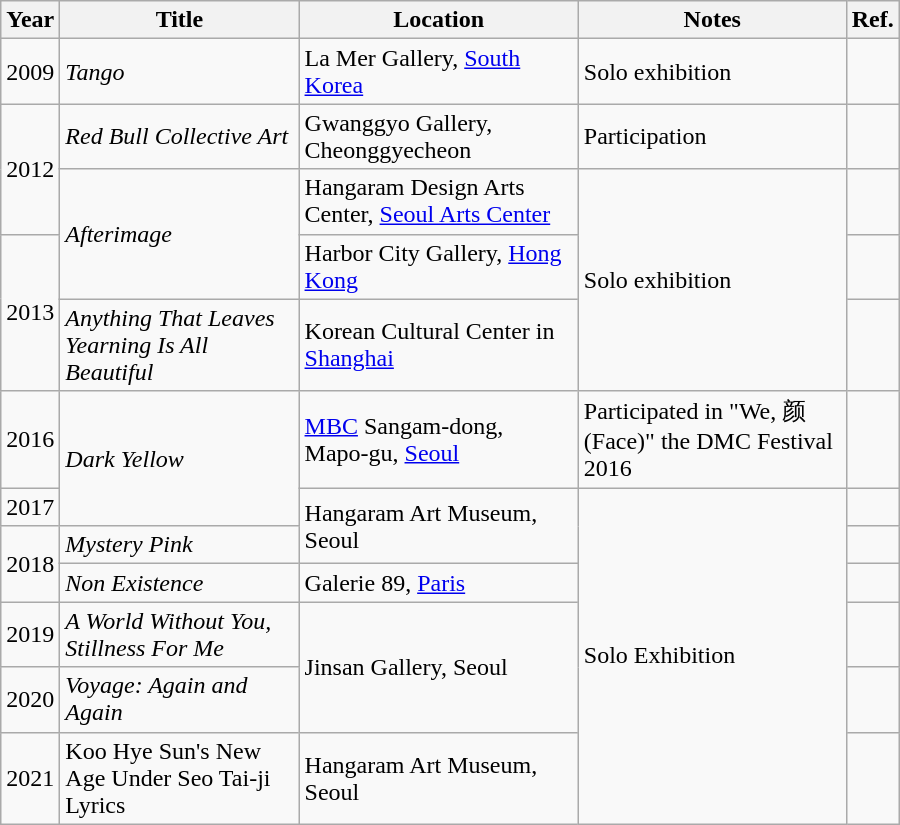<table class="wikitable" style="width:600px">
<tr>
<th width=10>Year</th>
<th>Title</th>
<th>Location</th>
<th>Notes</th>
<th>Ref.</th>
</tr>
<tr>
<td>2009</td>
<td><em>Tango</em></td>
<td>La Mer Gallery, <a href='#'>South Korea</a></td>
<td>Solo exhibition</td>
<td></td>
</tr>
<tr>
<td rowspan=2>2012</td>
<td><em>Red Bull Collective Art</em></td>
<td>Gwanggyo Gallery, Cheonggyecheon</td>
<td>Participation</td>
<td></td>
</tr>
<tr>
<td rowspan=2><em>Afterimage</em></td>
<td>Hangaram Design Arts Center, <a href='#'>Seoul Arts Center</a></td>
<td rowspan="3">Solo exhibition</td>
<td></td>
</tr>
<tr>
<td rowspan=2>2013</td>
<td>Harbor City Gallery, <a href='#'>Hong Kong</a></td>
<td></td>
</tr>
<tr>
<td><em>Anything That Leaves Yearning Is All Beautiful</em></td>
<td>Korean Cultural Center in <a href='#'>Shanghai</a></td>
<td></td>
</tr>
<tr>
<td>2016</td>
<td rowspan="2"><em>Dark Yellow</em></td>
<td><a href='#'>MBC</a> Sangam-dong, Mapo-gu, <a href='#'>Seoul</a></td>
<td>Participated in "We, 颜(Face)" the DMC Festival 2016</td>
<td></td>
</tr>
<tr>
<td>2017</td>
<td rowspan="2">Hangaram Art Museum, Seoul</td>
<td rowspan="6">Solo Exhibition</td>
<td></td>
</tr>
<tr>
<td rowspan="2">2018</td>
<td><em>Mystery Pink</em></td>
<td></td>
</tr>
<tr>
<td><em>Non Existence</em></td>
<td>Galerie 89, <a href='#'>Paris</a></td>
<td></td>
</tr>
<tr>
<td>2019</td>
<td><em>A World Without You, Stillness For Me</em></td>
<td rowspan="2">Jinsan Gallery, Seoul</td>
<td></td>
</tr>
<tr>
<td>2020</td>
<td><em>Voyage: Again and Again</em></td>
<td></td>
</tr>
<tr>
<td>2021</td>
<td>Koo Hye Sun's New Age Under Seo Tai-ji Lyrics</td>
<td>Hangaram Art Museum, Seoul</td>
<td></td>
</tr>
</table>
